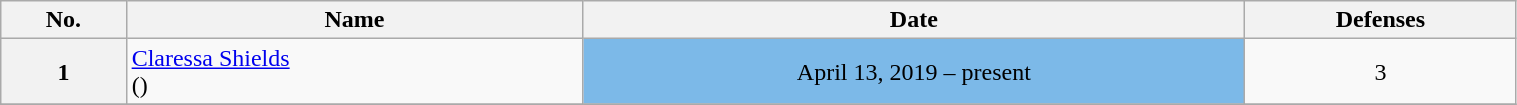<table class="wikitable sortable" style="width:80%;">
<tr>
<th>No.</th>
<th>Name</th>
<th>Date</th>
<th>Defenses</th>
</tr>
<tr align=center>
<th>1</th>
<td align=left> <a href='#'>Claressa Shields</a><br>()</td>
<td style="background:#7CB9E8;">April 13, 2019 – present</td>
<td>3</td>
</tr>
<tr>
</tr>
</table>
